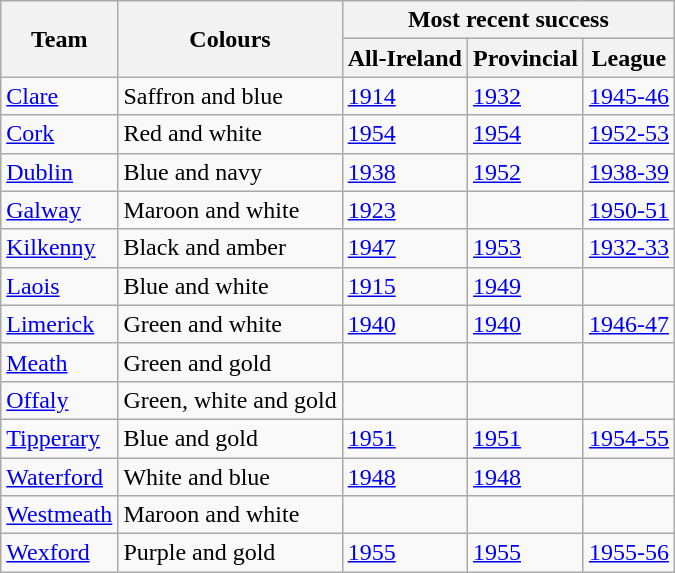<table class="wikitable">
<tr>
<th rowspan="2">Team</th>
<th rowspan="2">Colours</th>
<th colspan="3">Most recent success</th>
</tr>
<tr>
<th>All-Ireland</th>
<th>Provincial</th>
<th>League</th>
</tr>
<tr>
<td><a href='#'>Clare</a></td>
<td>Saffron and blue</td>
<td><a href='#'>1914</a></td>
<td><a href='#'>1932</a></td>
<td><a href='#'>1945-46</a></td>
</tr>
<tr>
<td><a href='#'>Cork</a></td>
<td>Red and white</td>
<td><a href='#'>1954</a></td>
<td><a href='#'>1954</a></td>
<td><a href='#'>1952-53</a></td>
</tr>
<tr>
<td><a href='#'>Dublin</a></td>
<td>Blue and navy</td>
<td><a href='#'>1938</a></td>
<td><a href='#'>1952</a></td>
<td><a href='#'>1938-39</a></td>
</tr>
<tr>
<td><a href='#'>Galway</a></td>
<td>Maroon and white</td>
<td><a href='#'>1923</a></td>
<td></td>
<td><a href='#'>1950-51</a></td>
</tr>
<tr>
<td><a href='#'>Kilkenny</a></td>
<td>Black and amber</td>
<td><a href='#'>1947</a></td>
<td><a href='#'>1953</a></td>
<td><a href='#'>1932-33</a></td>
</tr>
<tr>
<td><a href='#'>Laois</a></td>
<td>Blue and white</td>
<td><a href='#'>1915</a></td>
<td><a href='#'>1949</a></td>
<td></td>
</tr>
<tr>
<td><a href='#'>Limerick</a></td>
<td>Green and white</td>
<td><a href='#'>1940</a></td>
<td><a href='#'>1940</a></td>
<td><a href='#'>1946-47</a></td>
</tr>
<tr>
<td><a href='#'>Meath</a></td>
<td>Green and gold</td>
<td></td>
<td></td>
<td></td>
</tr>
<tr>
<td><a href='#'>Offaly</a></td>
<td>Green, white and gold</td>
<td></td>
<td></td>
<td></td>
</tr>
<tr>
<td><a href='#'>Tipperary</a></td>
<td>Blue and gold</td>
<td><a href='#'>1951</a></td>
<td><a href='#'>1951</a></td>
<td><a href='#'>1954-55</a></td>
</tr>
<tr>
<td><a href='#'>Waterford</a></td>
<td>White and blue</td>
<td><a href='#'>1948</a></td>
<td><a href='#'>1948</a></td>
<td></td>
</tr>
<tr>
<td><a href='#'>Westmeath</a></td>
<td>Maroon and white</td>
<td></td>
<td></td>
<td></td>
</tr>
<tr>
<td><a href='#'>Wexford</a></td>
<td>Purple and gold</td>
<td><a href='#'>1955</a></td>
<td><a href='#'>1955</a></td>
<td><a href='#'>1955-56</a></td>
</tr>
</table>
